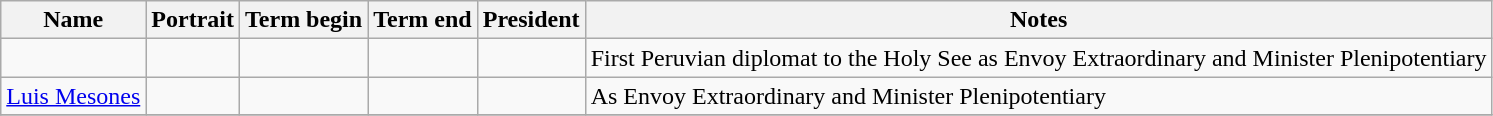<table class="wikitable sortable"  text-align:center;">
<tr>
<th>Name</th>
<th class="unsortable">Portrait</th>
<th>Term begin</th>
<th>Term end</th>
<th>President</th>
<th class="unsortable">Notes</th>
</tr>
<tr>
<td></td>
<td></td>
<td></td>
<td></td>
<td></td>
<td>First Peruvian diplomat to the Holy See as Envoy Extraordinary and Minister Plenipotentiary</td>
</tr>
<tr>
<td><a href='#'>Luis Mesones</a></td>
<td></td>
<td><br></td>
<td><br></td>
<td></td>
<td>As Envoy Extraordinary and Minister Plenipotentiary</td>
</tr>
<tr>
</tr>
</table>
